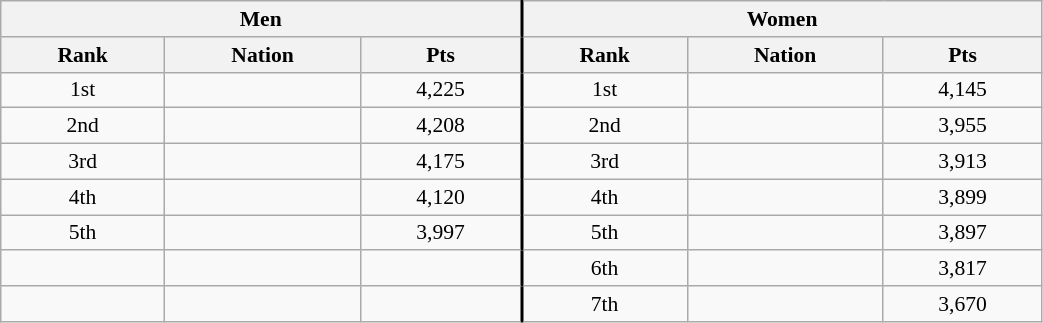<table class="wikitable" width=55% style="font-size:90%; text-align:center;">
<tr>
<th colspan=3 style="border-right: 2px solid black;">Men</th>
<th colspan=3>Women</th>
</tr>
<tr>
<th>Rank</th>
<th>Nation</th>
<th style="border-right: 2px solid black;">Pts</th>
<th>Rank</th>
<th>Nation</th>
<th>Pts</th>
</tr>
<tr>
<td>1st</td>
<td align=left></td>
<td>4,225</td>
<td style="border-left: 2px solid black;">1st</td>
<td align=left></td>
<td>4,145</td>
</tr>
<tr>
<td>2nd</td>
<td align=left></td>
<td>4,208</td>
<td style="border-left: 2px solid black;">2nd</td>
<td align=left></td>
<td>3,955</td>
</tr>
<tr>
<td>3rd</td>
<td align=left></td>
<td>4,175</td>
<td style="border-left: 2px solid black;">3rd</td>
<td align=left></td>
<td>3,913</td>
</tr>
<tr>
<td>4th</td>
<td align=left></td>
<td>4,120</td>
<td style="border-left: 2px solid black;">4th</td>
<td align=left></td>
<td>3,899</td>
</tr>
<tr>
<td>5th</td>
<td align=left></td>
<td>3,997</td>
<td style="border-left: 2px solid black;">5th</td>
<td align=left></td>
<td>3,897</td>
</tr>
<tr>
<td></td>
<td></td>
<td></td>
<td style="border-left: 2px solid black;">6th</td>
<td align=left></td>
<td>3,817</td>
</tr>
<tr>
<td></td>
<td></td>
<td></td>
<td style="border-left: 2px solid black;">7th</td>
<td align=left></td>
<td>3,670</td>
</tr>
</table>
